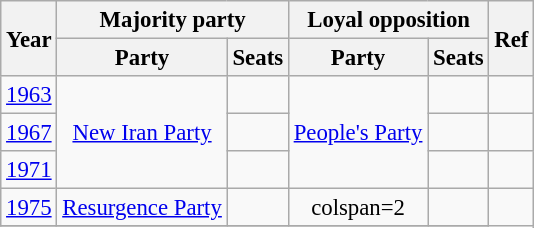<table class="wikitable" style="font-size:95%;text-align:center;">
<tr>
<th rowspan=2>Year</th>
<th colspan=2>Majority party</th>
<th colspan=2>Loyal opposition</th>
<th rowspan=2>Ref</th>
</tr>
<tr>
<th>Party</th>
<th>Seats</th>
<th>Party</th>
<th>Seats</th>
</tr>
<tr>
<td><a href='#'>1963</a></td>
<td rowspan=3><a href='#'>New Iran Party</a></td>
<td></td>
<td rowspan=3><a href='#'>People's Party</a></td>
<td></td>
<td></td>
</tr>
<tr>
<td><a href='#'>1967</a></td>
<td></td>
<td></td>
<td></td>
</tr>
<tr>
<td><a href='#'>1971</a></td>
<td></td>
<td></td>
<td></td>
</tr>
<tr>
<td><a href='#'>1975</a></td>
<td><a href='#'>Resurgence Party</a></td>
<td></td>
<td>colspan=2 </td>
<td></td>
</tr>
<tr>
</tr>
</table>
